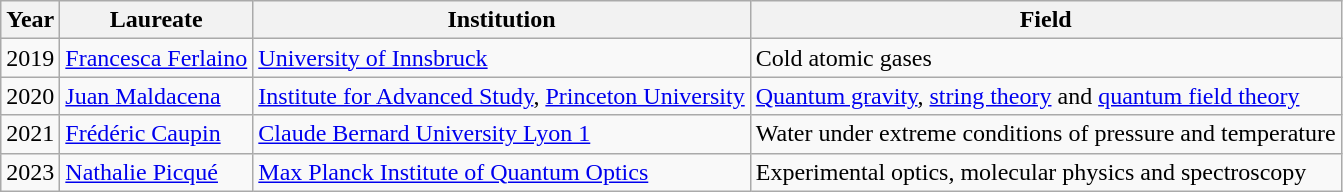<table class="wikitable">
<tr>
<th>Year</th>
<th>Laureate</th>
<th>Institution</th>
<th>Field</th>
</tr>
<tr>
<td>2019</td>
<td><a href='#'>Francesca Ferlaino</a></td>
<td><a href='#'>University of Innsbruck</a></td>
<td>Cold atomic gases</td>
</tr>
<tr>
<td>2020</td>
<td><a href='#'>Juan Maldacena</a></td>
<td><a href='#'>Institute for Advanced Study</a>, <a href='#'>Princeton University</a></td>
<td><a href='#'>Quantum gravity</a>, <a href='#'>string theory</a> and <a href='#'>quantum field theory</a></td>
</tr>
<tr>
<td>2021</td>
<td><a href='#'>Frédéric Caupin</a></td>
<td><a href='#'>Claude Bernard University Lyon 1</a></td>
<td>Water under extreme conditions of pressure and temperature</td>
</tr>
<tr>
<td>2023</td>
<td><a href='#'>Nathalie Picqué</a></td>
<td><a href='#'>Max Planck Institute of Quantum Optics</a></td>
<td>Experimental optics, molecular physics and spectroscopy</td>
</tr>
</table>
